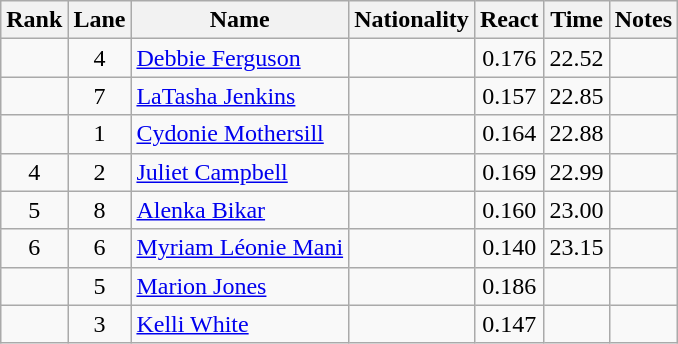<table class="wikitable sortable" style="text-align:center">
<tr>
<th>Rank</th>
<th>Lane</th>
<th>Name</th>
<th>Nationality</th>
<th>React</th>
<th>Time</th>
<th>Notes</th>
</tr>
<tr>
<td></td>
<td>4</td>
<td align="left"><a href='#'>Debbie Ferguson</a></td>
<td align=left></td>
<td>0.176</td>
<td>22.52</td>
<td></td>
</tr>
<tr>
<td></td>
<td>7</td>
<td align="left"><a href='#'>LaTasha Jenkins</a></td>
<td align=left></td>
<td>0.157</td>
<td>22.85</td>
<td></td>
</tr>
<tr>
<td></td>
<td>1</td>
<td align="left"><a href='#'>Cydonie Mothersill</a></td>
<td align=left></td>
<td>0.164</td>
<td>22.88</td>
<td></td>
</tr>
<tr>
<td>4</td>
<td>2</td>
<td align="left"><a href='#'>Juliet Campbell</a></td>
<td align=left></td>
<td>0.169</td>
<td>22.99</td>
<td></td>
</tr>
<tr>
<td>5</td>
<td>8</td>
<td align="left"><a href='#'>Alenka Bikar</a></td>
<td align=left></td>
<td>0.160</td>
<td>23.00</td>
<td></td>
</tr>
<tr>
<td>6</td>
<td>6</td>
<td align="left"><a href='#'>Myriam Léonie Mani</a></td>
<td align=left></td>
<td>0.140</td>
<td>23.15</td>
<td></td>
</tr>
<tr>
<td></td>
<td>5</td>
<td align="left"><a href='#'>Marion Jones</a></td>
<td align=left></td>
<td>0.186</td>
<td></td>
<td></td>
</tr>
<tr>
<td></td>
<td>3</td>
<td align="left"><a href='#'>Kelli White</a></td>
<td align=left></td>
<td>0.147</td>
<td></td>
<td></td>
</tr>
</table>
